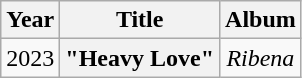<table class="wikitable plainrowheaders" style="text-align:center;">
<tr>
<th scope="col" rowspan="1">Year</th>
<th scope="col" rowspan="1">Title</th>
<th scope="col" rowspan="1">Album</th>
</tr>
<tr>
<td>2023</td>
<th scope="row">"Heavy Love"<br></th>
<td><em>Ribena</em></td>
</tr>
</table>
